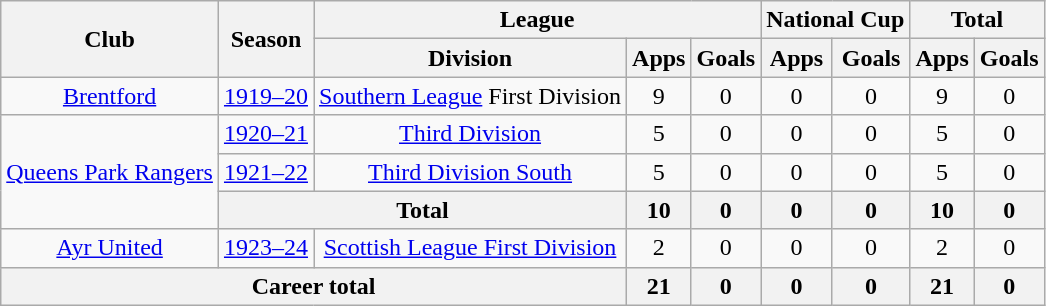<table class="wikitable" style="text-align: center;">
<tr>
<th rowspan="2">Club</th>
<th rowspan="2">Season</th>
<th colspan="3">League</th>
<th colspan="2">National Cup</th>
<th colspan="2">Total</th>
</tr>
<tr>
<th>Division</th>
<th>Apps</th>
<th>Goals</th>
<th>Apps</th>
<th>Goals</th>
<th>Apps</th>
<th>Goals</th>
</tr>
<tr>
<td><a href='#'>Brentford</a></td>
<td><a href='#'>1919–20</a></td>
<td><a href='#'>Southern League</a> First Division</td>
<td>9</td>
<td>0</td>
<td>0</td>
<td>0</td>
<td>9</td>
<td>0</td>
</tr>
<tr>
<td rowspan="3"><a href='#'>Queens Park Rangers</a></td>
<td><a href='#'>1920–21</a></td>
<td><a href='#'>Third Division</a></td>
<td>5</td>
<td>0</td>
<td>0</td>
<td>0</td>
<td>5</td>
<td>0</td>
</tr>
<tr>
<td><a href='#'>1921–22</a></td>
<td><a href='#'>Third Division South</a></td>
<td>5</td>
<td>0</td>
<td>0</td>
<td>0</td>
<td>5</td>
<td>0</td>
</tr>
<tr>
<th colspan="2">Total</th>
<th>10</th>
<th>0</th>
<th>0</th>
<th>0</th>
<th>10</th>
<th>0</th>
</tr>
<tr>
<td><a href='#'>Ayr United</a></td>
<td><a href='#'>1923–24</a></td>
<td><a href='#'>Scottish League First Division</a></td>
<td>2</td>
<td>0</td>
<td>0</td>
<td>0</td>
<td>2</td>
<td>0</td>
</tr>
<tr>
<th colspan="3">Career total</th>
<th>21</th>
<th>0</th>
<th>0</th>
<th>0</th>
<th>21</th>
<th>0</th>
</tr>
</table>
